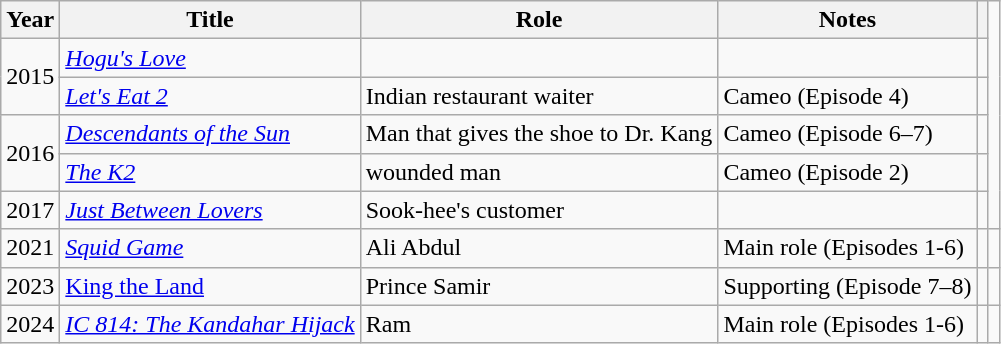<table class="wikitable sortable">
<tr>
<th>Year</th>
<th>Title</th>
<th>Role</th>
<th>Notes</th>
<th></th>
</tr>
<tr>
<td rowspan="2">2015</td>
<td><em><a href='#'>Hogu's Love</a></em></td>
<td></td>
<td></td>
<td></td>
</tr>
<tr>
<td><em><a href='#'>Let's Eat 2</a></em></td>
<td>Indian restaurant waiter</td>
<td>Cameo (Episode 4)</td>
<td></td>
</tr>
<tr>
<td rowspan="2">2016</td>
<td><em><a href='#'>Descendants of the Sun</a></em></td>
<td>Man that gives the shoe to Dr. Kang</td>
<td>Cameo (Episode 6–7)</td>
<td></td>
</tr>
<tr>
<td><em><a href='#'>The K2</a></em></td>
<td>wounded man</td>
<td>Cameo (Episode 2)</td>
<td></td>
</tr>
<tr>
<td>2017</td>
<td><em><a href='#'>Just Between Lovers</a></em></td>
<td>Sook-hee's customer</td>
<td></td>
<td></td>
</tr>
<tr>
<td>2021</td>
<td><em><a href='#'>Squid Game</a></em></td>
<td>Ali Abdul</td>
<td>Main role (Episodes 1-6)</td>
<td></td>
<td></td>
</tr>
<tr>
<td>2023</td>
<td><a href='#'>King the Land</a></td>
<td>Prince Samir</td>
<td>Supporting (Episode 7–8)</td>
<td></td>
<td></td>
</tr>
<tr>
<td>2024</td>
<td><em><a href='#'>IC 814: The Kandahar Hijack</a></em></td>
<td>Ram</td>
<td>Main role (Episodes 1-6)</td>
<td></td>
</tr>
</table>
